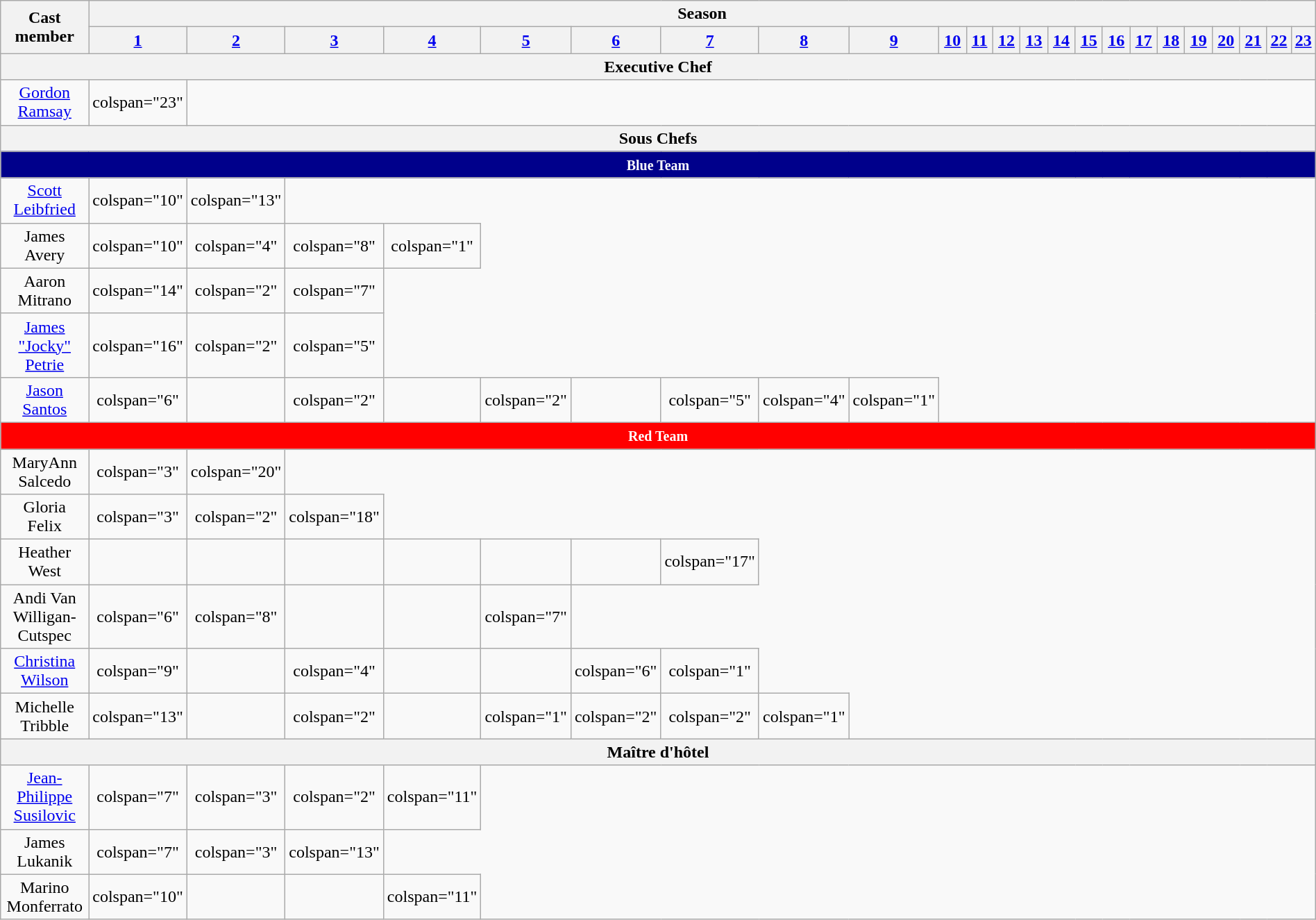<table class="wikitable plainrowheaders" style="text-align:center; width:100%">
<tr>
<th scope="col" rowspan="2" style="width:10%;">Cast member</th>
<th scope="col" colspan="23">Season</th>
</tr>
<tr>
<th scope="col" style="width:4.3%"><a href='#'>1</a></th>
<th scope="col" style="width:4.3%"><a href='#'>2</a></th>
<th scope="col" style="width:4.3%"><a href='#'>3</a></th>
<th scope="col" style="width:4.3%"><a href='#'>4</a></th>
<th scope="col" style="width:4.3%"><a href='#'>5</a></th>
<th scope="col" style="width:4.3%"><a href='#'>6</a></th>
<th scope="col" style="width:4.3%"><a href='#'>7</a></th>
<th scope="col" style="width:4.3%"><a href='#'>8</a></th>
<th scope="col" style="width:4.3%"><a href='#'>9</a></th>
<th scope="col" style="width:4.3%"><a href='#'>10</a></th>
<th scope="col" style="width:4.3%"><a href='#'>11</a></th>
<th scope="col" style="width:4.3%"><a href='#'>12</a></th>
<th scope="col" style="width:4.3%"><a href='#'>13</a></th>
<th scope="col" style="width:4.3%"><a href='#'>14</a></th>
<th scope="col" style="width:4.3%"><a href='#'>15</a></th>
<th scope="col" style="width:4.3%"><a href='#'>16</a></th>
<th scope="col" style="width:4.3%"><a href='#'>17</a></th>
<th scope="col" style="width:4.3%"><a href='#'>18</a></th>
<th scope="col" style="width:4.3%"><a href='#'>19</a></th>
<th scope="col" style="width:4.3%"><a href='#'>20</a></th>
<th scope="col" style="width:4.3%"><a href='#'>21</a></th>
<th scope="col" style="width:4.3%"><a href='#'>22</a></th>
<th scope="col" style="width:4.3%"><a href='#'>23</a></th>
</tr>
<tr>
<th scope="col" colspan="24">Executive Chef</th>
</tr>
<tr>
<td scope="row"><a href='#'>Gordon Ramsay</a></td>
<td>colspan="23" </td>
</tr>
<tr>
<th scope="col" colspan="24">Sous Chefs</th>
</tr>
<tr>
<th scope="col" colspan="24" style="background-color:darkblue; color:#fff;"><small>Blue Team</small></th>
</tr>
<tr>
<td scope="row"><a href='#'>Scott Leibfried</a></td>
<td>colspan="10" </td>
<td>colspan="13" </td>
</tr>
<tr>
<td scope="row">James Avery</td>
<td>colspan="10" </td>
<td>colspan="4" </td>
<td>colspan="8" </td>
<td>colspan="1" </td>
</tr>
<tr>
<td scope="row">Aaron Mitrano</td>
<td>colspan="14" </td>
<td>colspan="2" </td>
<td>colspan="7" </td>
</tr>
<tr>
<td scope="row"><a href='#'>James "Jocky" Petrie</a></td>
<td>colspan="16" </td>
<td>colspan="2" </td>
<td>colspan="5" </td>
</tr>
<tr>
<td scope="row"><a href='#'>Jason Santos</a></td>
<td>colspan="6" </td>
<td></td>
<td>colspan="2" </td>
<td></td>
<td>colspan="2" </td>
<td></td>
<td>colspan="5" </td>
<td>colspan="4" </td>
<td>colspan="1" </td>
</tr>
<tr>
<th colspan="24" style="background-color:red; color:#fff;"><small>Red Team</small></th>
</tr>
<tr>
<td scope="row">MaryAnn Salcedo</td>
<td>colspan="3" </td>
<td>colspan="20" </td>
</tr>
<tr>
<td scope="row">Gloria Felix</td>
<td>colspan="3" </td>
<td>colspan="2" </td>
<td>colspan="18" </td>
</tr>
<tr>
<td scope="row">Heather West</td>
<td></td>
<td></td>
<td></td>
<td></td>
<td></td>
<td></td>
<td>colspan="17" </td>
</tr>
<tr>
<td scope="row">Andi Van Willigan-Cutspec</td>
<td>colspan="6" </td>
<td>colspan="8" </td>
<td></td>
<td></td>
<td>colspan="7" </td>
</tr>
<tr>
<td scope="row"><a href='#'>Christina Wilson</a></td>
<td>colspan="9" </td>
<td></td>
<td>colspan="4" </td>
<td></td>
<td></td>
<td>colspan="6" </td>
<td>colspan="1" </td>
</tr>
<tr>
<td scope="row">Michelle Tribble</td>
<td>colspan="13" </td>
<td></td>
<td>colspan="2" </td>
<td></td>
<td>colspan="1" </td>
<td>colspan="2" </td>
<td>colspan="2" </td>
<td>colspan="1" </td>
</tr>
<tr>
<th colspan="24">Maître d'hôtel</th>
</tr>
<tr>
<td scope="row"><a href='#'>Jean-Philippe Susilovic</a></td>
<td>colspan="7" </td>
<td>colspan="3" </td>
<td>colspan="2" </td>
<td>colspan="11" </td>
</tr>
<tr>
<td scope="row">James Lukanik</td>
<td>colspan="7" </td>
<td>colspan="3" </td>
<td>colspan="13" </td>
</tr>
<tr>
<td scope="row">Marino Monferrato</td>
<td>colspan="10" </td>
<td></td>
<td></td>
<td>colspan="11" </td>
</tr>
</table>
